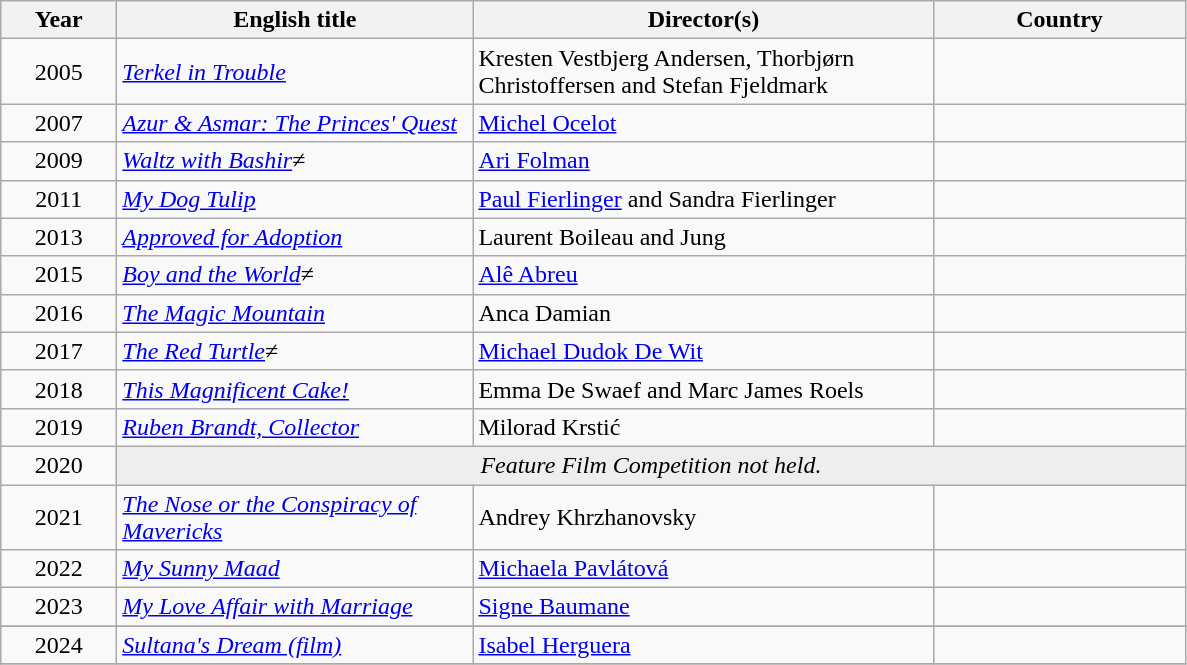<table class="wikitable">
<tr>
<th width="70">Year</th>
<th width="230">English title</th>
<th width="300">Director(s)</th>
<th width="160">Country</th>
</tr>
<tr>
<td style="text-align:center;">2005</td>
<td><em><a href='#'>Terkel in Trouble</a></em></td>
<td>Kresten Vestbjerg Andersen, Thorbjørn Christoffersen and Stefan Fjeldmark</td>
<td></td>
</tr>
<tr>
<td style="text-align:center;">2007</td>
<td><em><a href='#'>Azur & Asmar: The Princes' Quest</a></em></td>
<td><a href='#'>Michel Ocelot</a></td>
<td></td>
</tr>
<tr>
<td style="text-align:center;">2009</td>
<td><em><a href='#'>Waltz with Bashir</a></em>≠</td>
<td><a href='#'>Ari Folman</a></td>
<td></td>
</tr>
<tr>
<td style="text-align:center;">2011</td>
<td><em><a href='#'>My Dog Tulip</a></em></td>
<td><a href='#'>Paul Fierlinger</a> and Sandra Fierlinger</td>
<td></td>
</tr>
<tr>
<td style="text-align:center;">2013</td>
<td><em><a href='#'>Approved for Adoption</a></em></td>
<td>Laurent Boileau and Jung</td>
<td>  </td>
</tr>
<tr>
<td style="text-align:center;">2015</td>
<td><em><a href='#'>Boy and the World</a></em>≠</td>
<td><a href='#'>Alê Abreu</a></td>
<td></td>
</tr>
<tr>
<td style="text-align:center;">2016</td>
<td><em><a href='#'>The Magic Mountain</a></em></td>
<td>Anca Damian</td>
<td></td>
</tr>
<tr>
<td style="text-align:center;">2017</td>
<td><em><a href='#'>The Red Turtle</a></em>≠</td>
<td><a href='#'>Michael Dudok De Wit</a></td>
<td>  </td>
</tr>
<tr>
<td style="text-align:center;">2018</td>
<td><em><a href='#'>This Magnificent Cake!</a></em></td>
<td>Emma De Swaef and Marc James Roels</td>
<td>  </td>
</tr>
<tr>
<td style="text-align:center;">2019</td>
<td><em><a href='#'>Ruben Brandt, Collector</a></em></td>
<td>Milorad Krstić</td>
<td></td>
</tr>
<tr>
<td style="text-align:center;">2020</td>
<td colspan="3" style="background:#EEEEEE; text-align:center"><em>Feature Film Competition not held.</em> </td>
</tr>
<tr>
<td style="text-align:center;">2021</td>
<td><em><a href='#'>The Nose or the Conspiracy of Mavericks</a></em></td>
<td>Andrey Khrzhanovsky</td>
<td></td>
</tr>
<tr>
<td style="text-align:center;">2022</td>
<td><em><a href='#'>My Sunny Maad</a></em></td>
<td><a href='#'>Michaela Pavlátová</a></td>
<td></td>
</tr>
<tr>
<td style="text-align:center;">2023</td>
<td><em><a href='#'>My Love Affair with Marriage</a></em></td>
<td><a href='#'>Signe Baumane</a></td>
<td>  </td>
</tr>
<tr>
</tr>
<tr>
<td style="text-align:center;">2024</td>
<td><em><a href='#'>Sultana's Dream (film)</a></em></td>
<td><a href='#'>Isabel Herguera</a></td>
<td> </td>
</tr>
<tr>
</tr>
</table>
